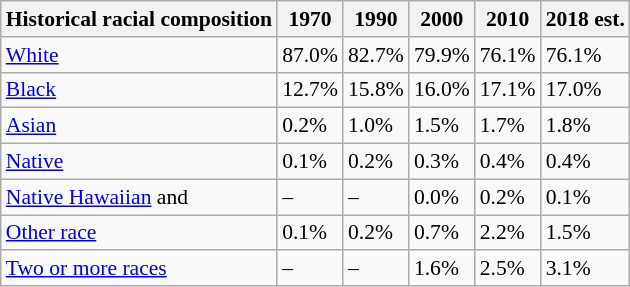<table class="wikitable sortable collapsible mw-collapsed" style="font-size: 90%;">
<tr>
<th>Historical racial composition</th>
<th>1970</th>
<th>1990</th>
<th>2000</th>
<th>2010</th>
<th>2018 est.</th>
</tr>
<tr>
<td><a href='#'>White</a></td>
<td>87.0%</td>
<td>82.7%</td>
<td>79.9%</td>
<td>76.1%</td>
<td>76.1%</td>
</tr>
<tr>
<td><a href='#'>Black</a></td>
<td>12.7%</td>
<td>15.8%</td>
<td>16.0%</td>
<td>17.1%</td>
<td>17.0%</td>
</tr>
<tr>
<td><a href='#'>Asian</a></td>
<td>0.2%</td>
<td>1.0%</td>
<td>1.5%</td>
<td>1.7%</td>
<td>1.8%</td>
</tr>
<tr>
<td><a href='#'>Native</a></td>
<td>0.1%</td>
<td>0.2%</td>
<td>0.3%</td>
<td>0.4%</td>
<td>0.4%</td>
</tr>
<tr>
<td><a href='#'>Native Hawaiian</a> and </td>
<td>–</td>
<td>–</td>
<td>0.0%</td>
<td>0.2%</td>
<td>0.1%</td>
</tr>
<tr>
<td><a href='#'>Other race</a></td>
<td>0.1%</td>
<td>0.2%</td>
<td>0.7%</td>
<td>2.2%</td>
<td>1.5%</td>
</tr>
<tr>
<td><a href='#'>Two or more races</a></td>
<td>–</td>
<td>–</td>
<td>1.6%</td>
<td>2.5%</td>
<td>3.1%</td>
</tr>
</table>
